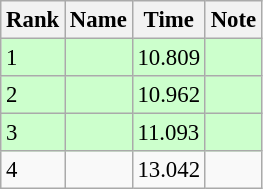<table class="wikitable" style="font-size:95%" style="text-align:center; width:35em;">
<tr>
<th>Rank</th>
<th>Name</th>
<th>Time</th>
<th>Note</th>
</tr>
<tr bgcolor=ccffcc>
<td>1</td>
<td align=left></td>
<td>10.809</td>
<td></td>
</tr>
<tr bgcolor=ccffcc>
<td>2</td>
<td align=left></td>
<td>10.962</td>
<td></td>
</tr>
<tr bgcolor=ccffcc>
<td>3</td>
<td align=left></td>
<td>11.093</td>
<td></td>
</tr>
<tr>
<td>4</td>
<td align=left></td>
<td>13.042</td>
<td></td>
</tr>
</table>
